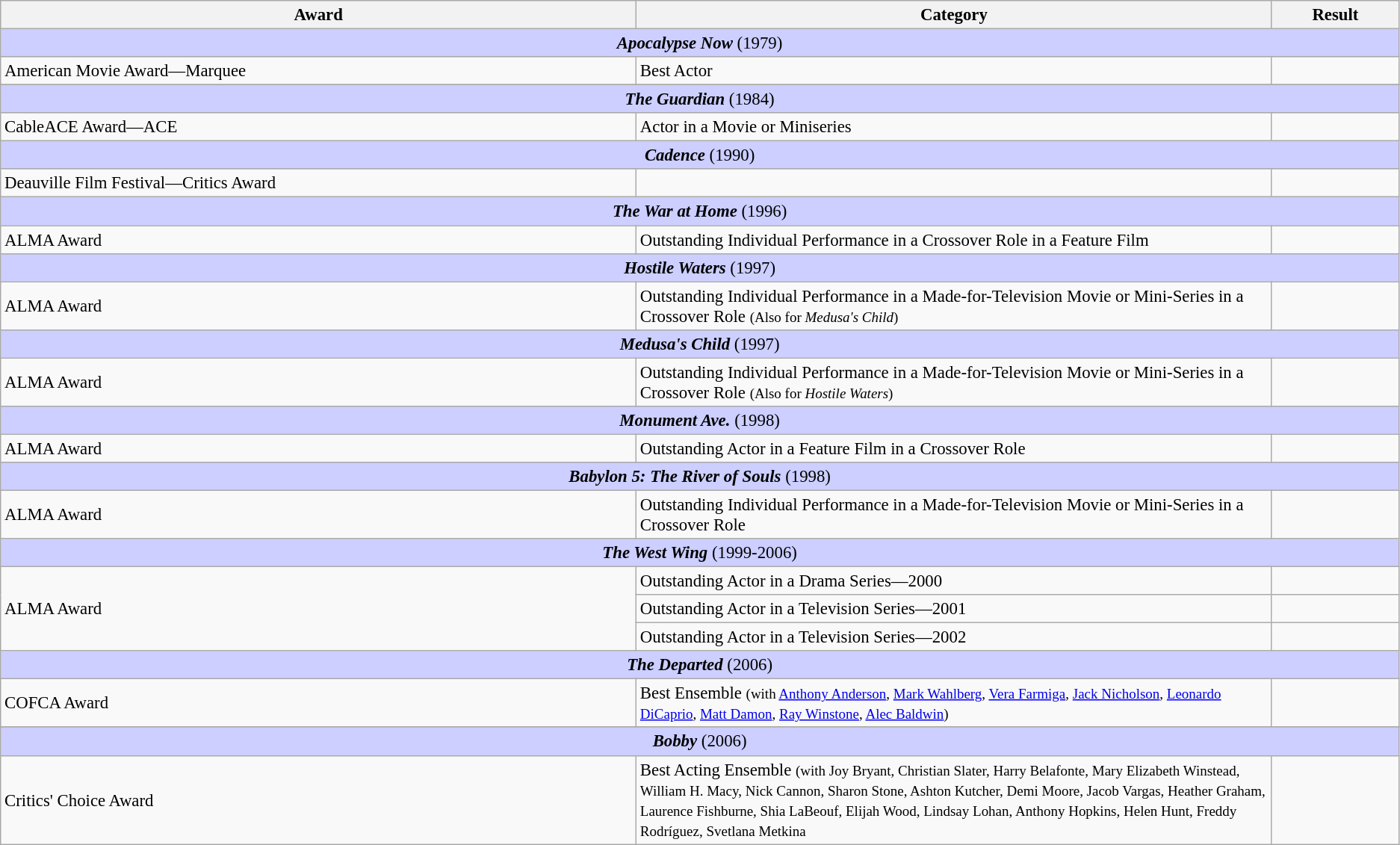<table class="wikitable" style="font-size: 95%">
<tr>
<th width="25%">Award</th>
<th width="25%">Category</th>
<th width="5%">Result</th>
</tr>
<tr bgcolor=CCCFFF>
<td colspan=3 align=center><strong><em>Apocalypse Now</em></strong> (1979)</td>
</tr>
<tr>
<td>American Movie Award—Marquee</td>
<td>Best Actor</td>
<td></td>
</tr>
<tr>
</tr>
<tr bgcolor=CCCFFF>
<td colspan=3 align=center><strong><em>The Guardian</em></strong> (1984)</td>
</tr>
<tr>
<td>CableACE Award—ACE</td>
<td>Actor in a Movie or Miniseries</td>
<td></td>
</tr>
<tr bgcolor=CCCFFF>
<td colspan=3 align=center><strong><em>Cadence</em></strong> (1990)</td>
</tr>
<tr>
<td>Deauville Film Festival—Critics Award</td>
<td></td>
<td></td>
</tr>
<tr bgcolor=CCCFFF>
<td colspan=3 align=center><strong><em>The War at Home</em></strong> (1996)</td>
</tr>
<tr>
<td>ALMA Award</td>
<td>Outstanding Individual Performance in a Crossover Role in a Feature Film</td>
<td></td>
</tr>
<tr bgcolor=CCCFFF>
<td colspan=3 align=center><strong><em>Hostile Waters</em></strong> (1997)</td>
</tr>
<tr>
<td>ALMA Award</td>
<td>Outstanding Individual Performance in a Made-for-Television Movie or Mini-Series in a Crossover Role <small>(Also for <em>Medusa's Child</em>)</small></td>
<td></td>
</tr>
<tr bgcolor=CCCFFF>
<td colspan=3 align=center><strong><em>Medusa's Child</em></strong> (1997)</td>
</tr>
<tr>
<td>ALMA Award</td>
<td>Outstanding Individual Performance in a Made-for-Television Movie or Mini-Series in a Crossover Role <small>(Also for <em>Hostile Waters</em>)</small></td>
<td></td>
</tr>
<tr bgcolor=CCCFFF>
<td colspan=3 align=center><strong><em>Monument Ave.</em></strong> (1998)</td>
</tr>
<tr>
<td>ALMA Award</td>
<td>Outstanding Actor in a Feature Film in a Crossover Role</td>
<td></td>
</tr>
<tr bgcolor=CCCFFF>
<td colspan=3 align=center><strong><em>Babylon 5: The River of Souls</em></strong> (1998)</td>
</tr>
<tr>
<td>ALMA Award</td>
<td>Outstanding Individual Performance in a Made-for-Television Movie or Mini-Series in a Crossover Role</td>
<td></td>
</tr>
<tr bgcolor=CCCFFF>
<td colspan=3 align=center><strong><em>The West Wing</em></strong> (1999-2006)</td>
</tr>
<tr>
<td rowspan=3>ALMA Award</td>
<td>Outstanding Actor in a Drama Series—2000</td>
<td></td>
</tr>
<tr>
<td>Outstanding Actor in a Television Series—2001</td>
<td></td>
</tr>
<tr>
<td>Outstanding Actor in a Television Series—2002</td>
<td></td>
</tr>
<tr bgcolor=CCCFFF>
<td colspan=3 align=center><strong><em>The Departed</em></strong> (2006)</td>
</tr>
<tr>
<td>COFCA Award</td>
<td>Best Ensemble <small>(with <a href='#'>Anthony Anderson</a>, <a href='#'>Mark Wahlberg</a>, <a href='#'>Vera Farmiga</a>, <a href='#'>Jack Nicholson</a>, <a href='#'>Leonardo DiCaprio</a>, <a href='#'>Matt Damon</a>, <a href='#'>Ray Winstone</a>, <a href='#'>Alec Baldwin</a>)</small></td>
<td></td>
</tr>
<tr>
</tr>
<tr bgcolor=CCCFFF>
<td colspan=3 align=center><strong><em>Bobby</em></strong> (2006)</td>
</tr>
<tr>
<td>Critics' Choice Award</td>
<td>Best Acting Ensemble <small>(with Joy Bryant, Christian Slater, Harry Belafonte, Mary Elizabeth Winstead, William H. Macy, Nick Cannon, Sharon Stone, Ashton Kutcher, Demi Moore, Jacob Vargas, Heather Graham, Laurence Fishburne, Shia LaBeouf, Elijah Wood, Lindsay Lohan, Anthony Hopkins, Helen Hunt, Freddy Rodríguez, Svetlana Metkina</small></td>
<td></td>
</tr>
</table>
